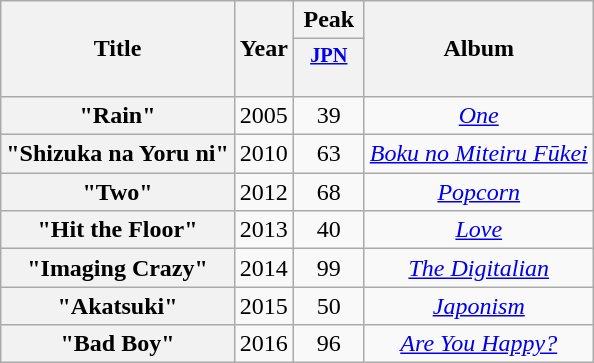<table class="wikitable plainrowheaders" style="text-align: center;" border="1">
<tr>
<th rowspan="2" scope="col">Title</th>
<th rowspan="2" scope="col">Year</th>
<th colspan="1" scope="col">Peak</th>
<th rowspan="2" scope="col">Album</th>
</tr>
<tr>
<th scope="col" style="width:3em;font-size:85%;"><a href='#'>JPN</a><br><br></th>
</tr>
<tr>
<th scope="row">"Rain"</th>
<td>2005</td>
<td>39</td>
<td><em><a href='#'>One</a></em></td>
</tr>
<tr>
<th scope="row">"Shizuka na Yoru ni"</th>
<td>2010</td>
<td>63</td>
<td><em><a href='#'>Boku no Miteiru Fūkei</a></em></td>
</tr>
<tr>
<th scope="row">"Two"</th>
<td>2012</td>
<td>68</td>
<td><em><a href='#'>Popcorn</a></em></td>
</tr>
<tr>
<th scope="row">"Hit the Floor"</th>
<td>2013</td>
<td>40</td>
<td><em><a href='#'>Love</a></em></td>
</tr>
<tr>
<th scope="row">"Imaging Crazy"</th>
<td>2014</td>
<td>99</td>
<td><em><a href='#'>The Digitalian</a></em></td>
</tr>
<tr>
<th scope="row">"Akatsuki"</th>
<td>2015</td>
<td>50</td>
<td><em><a href='#'>Japonism</a></em></td>
</tr>
<tr>
<th scope="row">"Bad Boy"</th>
<td>2016</td>
<td>96</td>
<td><em><a href='#'>Are You Happy?</a></em></td>
</tr>
</table>
